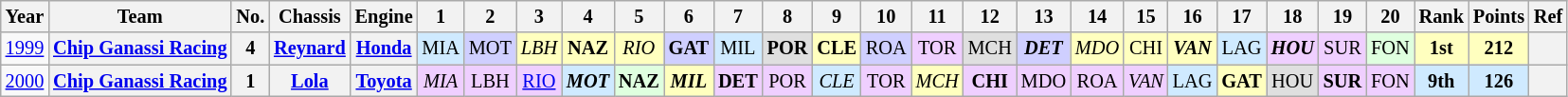<table class="wikitable" style="text-align:center; font-size:85%">
<tr>
<th>Year</th>
<th>Team</th>
<th>No.</th>
<th>Chassis</th>
<th>Engine</th>
<th>1</th>
<th>2</th>
<th>3</th>
<th>4</th>
<th>5</th>
<th>6</th>
<th>7</th>
<th>8</th>
<th>9</th>
<th>10</th>
<th>11</th>
<th>12</th>
<th>13</th>
<th>14</th>
<th>15</th>
<th>16</th>
<th>17</th>
<th>18</th>
<th>19</th>
<th>20</th>
<th>Rank</th>
<th>Points</th>
<th>Ref</th>
</tr>
<tr>
<td><a href='#'>1999</a></td>
<th nowrap><a href='#'>Chip Ganassi Racing</a></th>
<th>4</th>
<th nowrap><a href='#'>Reynard</a></th>
<th nowrap><a href='#'>Honda</a></th>
<td style="background:#cfeaff;">MIA<br></td>
<td style="background:#cfcfff;">MOT<br></td>
<td style="background:#ffffbf;"><em>LBH</em><br></td>
<td style="background:#ffffbf;"><strong>NAZ</strong><br></td>
<td style="background:#ffffbf;"><em>RIO</em><br></td>
<td style="background:#cfcfff;"><strong>GAT</strong><br></td>
<td style="background:#cfeaff;">MIL<br></td>
<td style="background:#dfdfdf;"><strong>POR</strong><br></td>
<td style="background:#ffffbf;"><strong>CLE</strong><br></td>
<td style="background:#cfcfff;">ROA<br></td>
<td style="background:#efcfff;">TOR<br></td>
<td style="background:#dfdfdf;">MCH<br></td>
<td style="background:#cfcfff;"><strong><em>DET</em></strong><br></td>
<td style="background:#ffffbf;"><em>MDO</em><br></td>
<td style="background:#ffffbf;">CHI<br></td>
<td style="background:#ffffbf;"><strong><em>VAN</em></strong><br></td>
<td style="background:#cfeaff;">LAG<br></td>
<td style="background:#efcfff;"><strong><em>HOU</em></strong><br></td>
<td style="background:#efcfff;">SUR<br></td>
<td style="background:#dfffdf;">FON<br></td>
<td style="background:#ffffbf;"><strong>1st</strong></td>
<td style="background:#ffffbf;"><strong>212</strong></td>
<th></th>
</tr>
<tr>
<td><a href='#'>2000</a></td>
<th nowrap><a href='#'>Chip Ganassi Racing</a></th>
<th>1</th>
<th nowrap><a href='#'>Lola</a></th>
<th nowrap><a href='#'>Toyota</a></th>
<td style="background:#efcfff;"><em>MIA</em><br></td>
<td style="background:#efcfff;">LBH<br></td>
<td style="background:#efcfff;"><a href='#'>RIO</a><br></td>
<td style="background:#cfeaff;"><strong><em>MOT</em></strong><br></td>
<td style="background:#dfffdf;"><strong>NAZ</strong><br></td>
<td style="background:#ffffbf;"><strong><em>MIL</em></strong><br></td>
<td style="background:#efcfff;"><strong>DET</strong><br></td>
<td style="background:#efcfff;">POR<br></td>
<td style="background:#cfeaff;"><em>CLE</em><br></td>
<td style="background:#efcfff;">TOR<br></td>
<td style="background:#ffffbf;"><em>MCH</em><br></td>
<td style="background:#efcfff;"><strong>CHI</strong><br></td>
<td style="background:#efcfff;">MDO<br></td>
<td style="background:#efcfff;">ROA<br></td>
<td style="background:#efcfff;"><em>VAN</em><br></td>
<td style="background:#cfeaff;">LAG<br></td>
<td style="background:#ffffbf;"><strong>GAT</strong><br></td>
<td style="background:#dfdfdf;">HOU<br></td>
<td style="background:#efcfff;"><strong>SUR</strong><br></td>
<td style="background:#efcfff;">FON<br></td>
<td style="background:#cfeaff;"><strong>9th</strong></td>
<td style="background:#cfeaff;"><strong>126</strong></td>
<th></th>
</tr>
</table>
